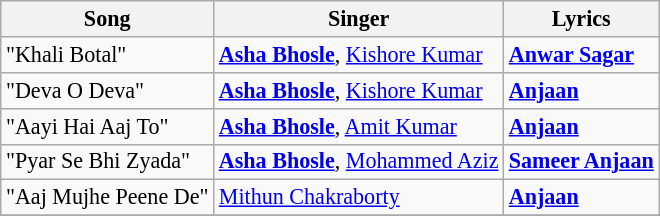<table class="wikitable" style="font-size:92%;">
<tr>
<th>Song</th>
<th>Singer</th>
<th>Lyrics</th>
</tr>
<tr>
<td>"Khali Botal"</td>
<td><strong><a href='#'>Asha Bhosle</a></strong>, <a href='#'>Kishore Kumar</a></td>
<td><strong><a href='#'>Anwar Sagar</a></strong></td>
</tr>
<tr>
<td>"Deva O Deva"</td>
<td><strong><a href='#'>Asha Bhosle</a></strong>, <a href='#'>Kishore Kumar</a></td>
<td><strong><a href='#'>Anjaan</a></strong></td>
</tr>
<tr>
<td>"Aayi Hai Aaj To"</td>
<td><strong><a href='#'>Asha Bhosle</a></strong>, <a href='#'>Amit Kumar</a></td>
<td><strong><a href='#'>Anjaan</a></strong></td>
</tr>
<tr>
<td>"Pyar Se Bhi Zyada"</td>
<td><strong><a href='#'>Asha Bhosle</a></strong>, <a href='#'>Mohammed Aziz</a></td>
<td><strong><a href='#'>Sameer Anjaan</a></strong></td>
</tr>
<tr>
<td>"Aaj Mujhe Peene De"</td>
<td><a href='#'>Mithun Chakraborty</a></td>
<td><strong><a href='#'>Anjaan</a></strong></td>
</tr>
<tr>
</tr>
</table>
